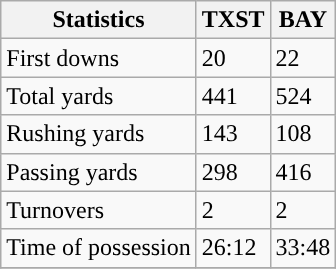<table class="wikitable" style="float: left;">
<tr>
<th>Statistics</th>
<th>TXST</th>
<th>BAY</th>
</tr>
<tr>
<td>First downs</td>
<td>20</td>
<td>22</td>
</tr>
<tr>
<td>Total yards</td>
<td>441</td>
<td>524</td>
</tr>
<tr>
<td>Rushing yards</td>
<td>143</td>
<td>108</td>
</tr>
<tr>
<td>Passing yards</td>
<td>298</td>
<td>416</td>
</tr>
<tr>
<td>Turnovers</td>
<td>2</td>
<td>2</td>
</tr>
<tr>
<td>Time of possession</td>
<td>26:12</td>
<td>33:48</td>
</tr>
<tr>
</tr>
</table>
